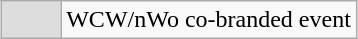<table class="wikitable" style="margin: 0 auto">
<tr>
<td style="background:#ddd; width:2em"></td>
<td>WCW/nWo co-branded event</td>
</tr>
</table>
